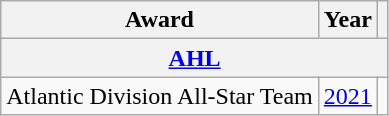<table class="wikitable">
<tr>
<th>Award</th>
<th>Year</th>
<th></th>
</tr>
<tr>
<th colspan="3"><a href='#'>AHL</a></th>
</tr>
<tr>
<td>Atlantic Division All-Star Team</td>
<td><a href='#'>2021</a></td>
<td></td>
</tr>
</table>
